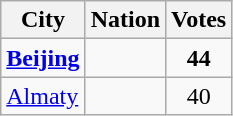<table class="wikitable">
<tr>
<th>City</th>
<th>Nation</th>
<th>Votes</th>
</tr>
<tr>
<td><strong><a href='#'>Beijing</a></strong></td>
<td><strong></strong></td>
<td style="text-align:center;"><strong>44</strong></td>
</tr>
<tr>
<td><a href='#'>Almaty</a></td>
<td></td>
<td style="text-align:center;">40</td>
</tr>
</table>
